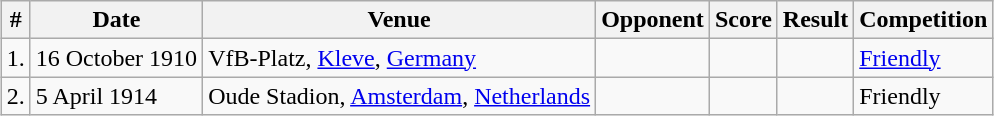<table class="wikitable collapsible collapsed" " style="margin:auto;">
<tr>
<th>#</th>
<th>Date</th>
<th>Venue</th>
<th>Opponent</th>
<th>Score</th>
<th>Result</th>
<th>Competition</th>
</tr>
<tr>
<td>1.</td>
<td>16 October 1910</td>
<td>VfB-Platz, <a href='#'>Kleve</a>, <a href='#'>Germany</a></td>
<td></td>
<td></td>
<td></td>
<td><a href='#'>Friendly</a></td>
</tr>
<tr>
<td>2.</td>
<td>5 April 1914</td>
<td>Oude Stadion, <a href='#'>Amsterdam</a>, <a href='#'>Netherlands</a></td>
<td></td>
<td></td>
<td></td>
<td>Friendly</td>
</tr>
</table>
